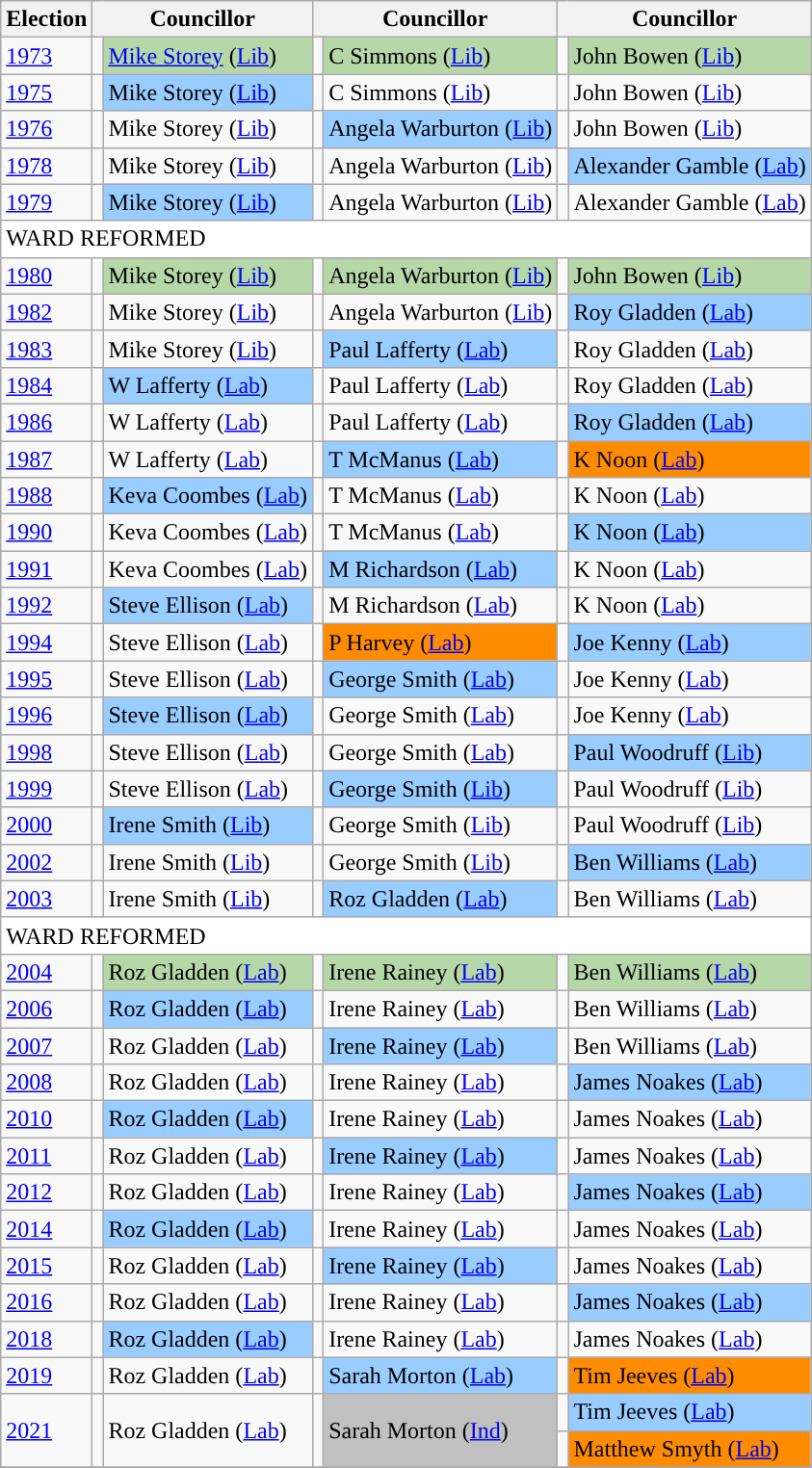<table class="wikitable">
<tr>
<th>Election</th>
<th colspan="2">Councillor</th>
<th colspan="2">Councillor</th>
<th colspan="2">Councillor</th>
</tr>
<tr>
<td><a href='#'>1973</a></td>
<td style="background-color: "></td>
<td bgcolor="#B6D7A8"><a href='#'>Mike Storey</a> (<a href='#'>Lib</a>)</td>
<td style="background-color: "></td>
<td bgcolor="#B6D7A8">C Simmons (<a href='#'>Lib</a>)</td>
<td style="background-color: "></td>
<td bgcolor="#B6D7A8">John Bowen (<a href='#'>Lib</a>)</td>
</tr>
<tr>
<td><a href='#'>1975</a></td>
<td style="background-color: "></td>
<td bgcolor="#99CCFF">Mike Storey (<a href='#'>Lib</a>)</td>
<td style="background-color: "></td>
<td>C Simmons (<a href='#'>Lib</a>)</td>
<td style="background-color: "></td>
<td>John Bowen (<a href='#'>Lib</a>)</td>
</tr>
<tr>
<td><a href='#'>1976</a></td>
<td style="background-color: "></td>
<td>Mike Storey (<a href='#'>Lib</a>)</td>
<td style="background-color: "></td>
<td bgcolor="#99CCFF">Angela Warburton (<a href='#'>Lib</a>)</td>
<td style="background-color: "></td>
<td>John Bowen (<a href='#'>Lib</a>)</td>
</tr>
<tr>
<td><a href='#'>1978</a></td>
<td style="background-color: "></td>
<td>Mike Storey (<a href='#'>Lib</a>)</td>
<td style="background-color: "></td>
<td>Angela Warburton (<a href='#'>Lib</a>)</td>
<td style="background-color: "></td>
<td bgcolor="#99CCFF">Alexander Gamble (<a href='#'>Lab</a>)</td>
</tr>
<tr>
<td><a href='#'>1979</a></td>
<td style="background-color: "></td>
<td bgcolor="#99CCFF">Mike Storey (<a href='#'>Lib</a>)</td>
<td style="background-color: "></td>
<td>Angela Warburton (<a href='#'>Lib</a>)</td>
<td style="background-color: "></td>
<td>Alexander Gamble (<a href='#'>Lab</a>)</td>
</tr>
<tr>
<td colspan="8" bgcolor="#FFF"><div>WARD REFORMED</div></td>
</tr>
<tr>
<td><a href='#'>1980</a></td>
<td style="background-color: "></td>
<td bgcolor="#B6D7A8">Mike Storey (<a href='#'>Lib</a>)</td>
<td style="background-color: "></td>
<td bgcolor="#B6D7A8">Angela Warburton (<a href='#'>Lib</a>)</td>
<td style="background-color: "></td>
<td bgcolor="#B6D7A8">John Bowen (<a href='#'>Lib</a>)</td>
</tr>
<tr>
<td><a href='#'>1982</a></td>
<td style="background-color: "></td>
<td>Mike Storey (<a href='#'>Lib</a>)</td>
<td style="background-color: "></td>
<td>Angela Warburton (<a href='#'>Lib</a>)</td>
<td style="background-color: "></td>
<td bgcolor="#99CCFF">Roy Gladden (<a href='#'>Lab</a>)</td>
</tr>
<tr>
<td><a href='#'>1983</a></td>
<td style="background-color: "></td>
<td>Mike Storey (<a href='#'>Lib</a>)</td>
<td style="background-color: "></td>
<td bgcolor="#99CCFF">Paul Lafferty (<a href='#'>Lab</a>)</td>
<td style="background-color: "></td>
<td>Roy Gladden (<a href='#'>Lab</a>)</td>
</tr>
<tr>
<td><a href='#'>1984</a></td>
<td style="background-color: "></td>
<td bgcolor="#99CCFF">W Lafferty (<a href='#'>Lab</a>)</td>
<td style="background-color: "></td>
<td>Paul Lafferty (<a href='#'>Lab</a>)</td>
<td style="background-color: "></td>
<td>Roy Gladden (<a href='#'>Lab</a>)</td>
</tr>
<tr>
<td><a href='#'>1986</a></td>
<td style="background-color: "></td>
<td>W Lafferty (<a href='#'>Lab</a>)</td>
<td style="background-color: "></td>
<td>Paul Lafferty (<a href='#'>Lab</a>)</td>
<td style="background-color: "></td>
<td bgcolor="#99CCFF">Roy Gladden (<a href='#'>Lab</a>)</td>
</tr>
<tr>
<td><a href='#'>1987</a></td>
<td style="background-color: "></td>
<td>W Lafferty (<a href='#'>Lab</a>)</td>
<td style="background-color: "></td>
<td bgcolor="#99CCFF">T McManus (<a href='#'>Lab</a>)</td>
<td style="background-color: "></td>
<td bgcolor="#FF8C00">K Noon (<a href='#'>Lab</a>)</td>
</tr>
<tr>
<td><a href='#'>1988</a></td>
<td style="background-color: "></td>
<td bgcolor="#99CCFF">Keva Coombes (<a href='#'>Lab</a>)</td>
<td style="background-color: "></td>
<td>T McManus (<a href='#'>Lab</a>)</td>
<td style="background-color: "></td>
<td>K Noon (<a href='#'>Lab</a>)</td>
</tr>
<tr>
<td><a href='#'>1990</a></td>
<td style="background-color: "></td>
<td>Keva Coombes (<a href='#'>Lab</a>)</td>
<td style="background-color: "></td>
<td>T McManus (<a href='#'>Lab</a>)</td>
<td style="background-color: "></td>
<td bgcolor="#99CCFF">K Noon (<a href='#'>Lab</a>)</td>
</tr>
<tr>
<td><a href='#'>1991</a></td>
<td style="background-color: "></td>
<td>Keva Coombes (<a href='#'>Lab</a>)</td>
<td style="background-color: "></td>
<td bgcolor="#99CCFF">M Richardson (<a href='#'>Lab</a>)</td>
<td style="background-color: "></td>
<td>K Noon (<a href='#'>Lab</a>)</td>
</tr>
<tr>
<td><a href='#'>1992</a></td>
<td style="background-color: "></td>
<td bgcolor="#99CCFF">Steve Ellison (<a href='#'>Lab</a>)</td>
<td style="background-color: "></td>
<td>M Richardson (<a href='#'>Lab</a>)</td>
<td style="background-color: "></td>
<td>K Noon (<a href='#'>Lab</a>)</td>
</tr>
<tr>
<td><a href='#'>1994</a></td>
<td style="background-color: "></td>
<td>Steve Ellison (<a href='#'>Lab</a>)</td>
<td style="background-color: "></td>
<td bgcolor="#FF8C00">P Harvey (<a href='#'>Lab</a>)</td>
<td style="background-color: "></td>
<td bgcolor="#99CCFF">Joe Kenny (<a href='#'>Lab</a>)</td>
</tr>
<tr>
<td><a href='#'>1995</a></td>
<td style="background-color: "></td>
<td>Steve Ellison (<a href='#'>Lab</a>)</td>
<td style="background-color: "></td>
<td bgcolor="#99CCFF">George Smith (<a href='#'>Lab</a>)</td>
<td style="background-color: "></td>
<td>Joe Kenny (<a href='#'>Lab</a>)</td>
</tr>
<tr>
<td><a href='#'>1996</a></td>
<td style="background-color: "></td>
<td bgcolor="#99CCFF">Steve Ellison (<a href='#'>Lab</a>)</td>
<td style="background-color: "></td>
<td>George Smith (<a href='#'>Lab</a>)</td>
<td style="background-color: "></td>
<td>Joe Kenny (<a href='#'>Lab</a>)</td>
</tr>
<tr>
<td><a href='#'>1998</a></td>
<td style="background-color: "></td>
<td>Steve Ellison (<a href='#'>Lab</a>)</td>
<td style="background-color: "></td>
<td>George Smith (<a href='#'>Lab</a>)</td>
<td style="background-color: "></td>
<td bgcolor="#99CCFF">Paul Woodruff (<a href='#'>Lib</a>)</td>
</tr>
<tr>
<td><a href='#'>1999</a></td>
<td style="background-color: "></td>
<td>Steve Ellison (<a href='#'>Lab</a>)</td>
<td style="background-color: "></td>
<td bgcolor="#99CCFF">George Smith (<a href='#'>Lib</a>)</td>
<td style="background-color: "></td>
<td>Paul Woodruff (<a href='#'>Lib</a>)</td>
</tr>
<tr>
<td><a href='#'>2000</a></td>
<td style="background-color: "></td>
<td bgcolor="#99CCFF">Irene Smith (<a href='#'>Lib</a>)</td>
<td style="background-color: "></td>
<td>George Smith (<a href='#'>Lib</a>)</td>
<td style="background-color: "></td>
<td>Paul Woodruff (<a href='#'>Lib</a>)</td>
</tr>
<tr>
<td><a href='#'>2002</a></td>
<td style="background-color: "></td>
<td>Irene Smith (<a href='#'>Lib</a>)</td>
<td style="background-color: "></td>
<td>George Smith (<a href='#'>Lib</a>)</td>
<td style="background-color: "></td>
<td bgcolor="#99CCFF">Ben Williams (<a href='#'>Lab</a>)</td>
</tr>
<tr>
<td><a href='#'>2003</a></td>
<td style="background-color: "></td>
<td>Irene Smith (<a href='#'>Lib</a>)</td>
<td style="background-color: "></td>
<td bgcolor="#99CCFF">Roz Gladden (<a href='#'>Lab</a>)</td>
<td style="background-color: "></td>
<td>Ben Williams (<a href='#'>Lab</a>)</td>
</tr>
<tr>
<td colspan="8" bgcolor="#FFF"><div>WARD REFORMED</div></td>
</tr>
<tr>
<td><a href='#'>2004</a></td>
<td style="background-color: "></td>
<td bgcolor="#B6D7A8">Roz Gladden (<a href='#'>Lab</a>)</td>
<td style="background-color: "></td>
<td bgcolor="#B6D7A8">Irene Rainey (<a href='#'>Lab</a>)</td>
<td style="background-color: "></td>
<td bgcolor="#B6D7A8">Ben Williams (<a href='#'>Lab</a>)</td>
</tr>
<tr>
<td><a href='#'>2006</a></td>
<td style="background-color: "></td>
<td bgcolor="#99CCFF">Roz Gladden (<a href='#'>Lab</a>)</td>
<td style="background-color: "></td>
<td>Irene Rainey (<a href='#'>Lab</a>)</td>
<td style="background-color: "></td>
<td>Ben Williams (<a href='#'>Lab</a>)</td>
</tr>
<tr>
<td><a href='#'>2007</a></td>
<td style="background-color: "></td>
<td>Roz Gladden (<a href='#'>Lab</a>)</td>
<td style="background-color: "></td>
<td bgcolor="#99CCFF">Irene Rainey (<a href='#'>Lab</a>)</td>
<td style="background-color: "></td>
<td>Ben Williams (<a href='#'>Lab</a>)</td>
</tr>
<tr>
<td><a href='#'>2008</a></td>
<td style="background-color: "></td>
<td>Roz Gladden (<a href='#'>Lab</a>)</td>
<td style="background-color: "></td>
<td>Irene Rainey (<a href='#'>Lab</a>)</td>
<td style="background-color: "></td>
<td bgcolor="#99CCFF">James Noakes (<a href='#'>Lab</a>)</td>
</tr>
<tr>
<td><a href='#'>2010</a></td>
<td style="background-color: "></td>
<td bgcolor="#99CCFF">Roz Gladden (<a href='#'>Lab</a>)</td>
<td style="background-color: "></td>
<td>Irene Rainey (<a href='#'>Lab</a>)</td>
<td style="background-color: "></td>
<td>James Noakes (<a href='#'>Lab</a>)</td>
</tr>
<tr>
<td><a href='#'>2011</a></td>
<td style="background-color: "></td>
<td>Roz Gladden (<a href='#'>Lab</a>)</td>
<td style="background-color: "></td>
<td bgcolor="#99CCFF">Irene Rainey (<a href='#'>Lab</a>)</td>
<td style="background-color: "></td>
<td>James Noakes (<a href='#'>Lab</a>)</td>
</tr>
<tr>
<td><a href='#'>2012</a></td>
<td style="background-color: "></td>
<td>Roz Gladden (<a href='#'>Lab</a>)</td>
<td style="background-color: "></td>
<td>Irene Rainey (<a href='#'>Lab</a>)</td>
<td style="background-color: "></td>
<td bgcolor="#99CCFF">James Noakes (<a href='#'>Lab</a>)</td>
</tr>
<tr>
<td><a href='#'>2014</a></td>
<td style="background-color: "></td>
<td bgcolor="#99CCFF">Roz Gladden (<a href='#'>Lab</a>)</td>
<td style="background-color: "></td>
<td>Irene Rainey (<a href='#'>Lab</a>)</td>
<td style="background-color: "></td>
<td>James Noakes (<a href='#'>Lab</a>)</td>
</tr>
<tr>
<td><a href='#'>2015</a></td>
<td style="background-color: "></td>
<td>Roz Gladden (<a href='#'>Lab</a>)</td>
<td style="background-color: "></td>
<td bgcolor="#99CCFF">Irene Rainey (<a href='#'>Lab</a>)</td>
<td style="background-color: "></td>
<td>James Noakes (<a href='#'>Lab</a>)</td>
</tr>
<tr>
<td><a href='#'>2016</a></td>
<td style="background-color: "></td>
<td>Roz Gladden (<a href='#'>Lab</a>)</td>
<td style="background-color: "></td>
<td>Irene Rainey (<a href='#'>Lab</a>)</td>
<td style="background-color: "></td>
<td bgcolor="#99CCFF">James Noakes (<a href='#'>Lab</a>)</td>
</tr>
<tr>
<td><a href='#'>2018</a></td>
<td style="background-color: "></td>
<td bgcolor="#99CCFF">Roz Gladden (<a href='#'>Lab</a>)</td>
<td style="background-color: "></td>
<td>Irene Rainey (<a href='#'>Lab</a>)</td>
<td style="background-color: "></td>
<td>James Noakes (<a href='#'>Lab</a>)</td>
</tr>
<tr>
<td><a href='#'>2019</a></td>
<td style="background-color: "></td>
<td>Roz Gladden (<a href='#'>Lab</a>)</td>
<td style="background-color: "></td>
<td bgcolor="#99CCFF">Sarah Morton (<a href='#'>Lab</a>)</td>
<td style="background-color: "></td>
<td bgcolor="#FF8C00">Tim Jeeves (<a href='#'>Lab</a>)</td>
</tr>
<tr>
<td rowspan="2"><a href='#'>2021</a></td>
<td rowspan="2" style="background-color: "></td>
<td rowspan="2">Roz Gladden (<a href='#'>Lab</a>)</td>
<td rowspan="2" style="background-color: "></td>
<td rowspan="2" bgcolor="#C0C0C0">Sarah Morton (<a href='#'>Ind</a>)</td>
<td style="background-color: "></td>
<td bgcolor="#99CCFF">Tim Jeeves (<a href='#'>Lab</a>)</td>
</tr>
<tr>
<td style="background-color: "></td>
<td bgcolor="#FF8C00">Matthew Smyth (<a href='#'>Lab</a>)</td>
</tr>
<tr>
</tr>
</table>
